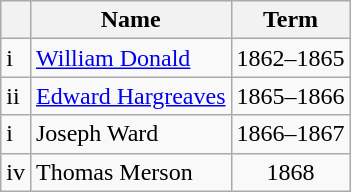<table class="wikitable">
<tr>
<th></th>
<th>Name</th>
<th>Term</th>
</tr>
<tr>
<td>i</td>
<td><a href='#'>William Donald</a></td>
<td align=center>1862–1865</td>
</tr>
<tr>
<td>ii</td>
<td><a href='#'>Edward Hargreaves</a></td>
<td align=center>1865–1866</td>
</tr>
<tr>
<td>i</td>
<td>Joseph Ward</td>
<td align=center>1866–1867</td>
</tr>
<tr>
<td>iv</td>
<td>Thomas Merson</td>
<td align=center>1868</td>
</tr>
</table>
